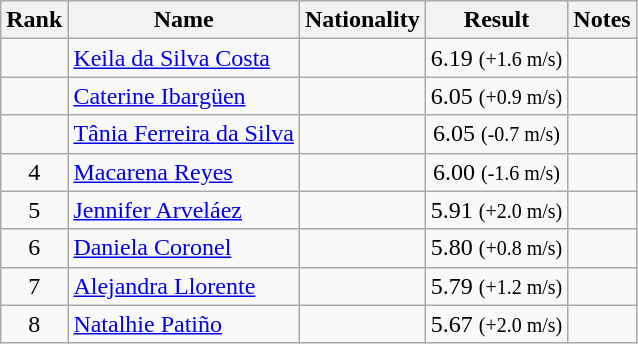<table class="wikitable sortable" style="text-align:center">
<tr>
<th>Rank</th>
<th>Name</th>
<th>Nationality</th>
<th>Result</th>
<th>Notes</th>
</tr>
<tr>
<td align=center></td>
<td align=left><a href='#'>Keila da Silva Costa</a></td>
<td align=left></td>
<td>6.19 <small>(+1.6 m/s)</small></td>
<td></td>
</tr>
<tr>
<td align=center></td>
<td align=left><a href='#'>Caterine Ibargüen</a></td>
<td align=left></td>
<td>6.05 <small>(+0.9 m/s)</small></td>
<td></td>
</tr>
<tr>
<td align=center></td>
<td align=left><a href='#'>Tânia Ferreira da Silva</a></td>
<td align=left></td>
<td>6.05 <small>(-0.7 m/s)</small></td>
<td></td>
</tr>
<tr>
<td align=center>4</td>
<td align=left><a href='#'>Macarena Reyes</a></td>
<td align=left></td>
<td>6.00 <small>(-1.6 m/s)</small></td>
<td></td>
</tr>
<tr>
<td align=center>5</td>
<td align=left><a href='#'>Jennifer Arveláez</a></td>
<td align=left></td>
<td>5.91 <small>(+2.0 m/s)</small></td>
<td></td>
</tr>
<tr>
<td align=center>6</td>
<td align=left><a href='#'>Daniela Coronel</a></td>
<td align=left></td>
<td>5.80 <small>(+0.8 m/s)</small></td>
<td></td>
</tr>
<tr>
<td align=center>7</td>
<td align=left><a href='#'>Alejandra Llorente</a></td>
<td align=left></td>
<td>5.79 <small>(+1.2 m/s)</small></td>
<td></td>
</tr>
<tr>
<td align=center>8</td>
<td align=left><a href='#'>Natalhie Patiño</a></td>
<td align=left></td>
<td>5.67 <small>(+2.0 m/s)</small></td>
<td></td>
</tr>
</table>
